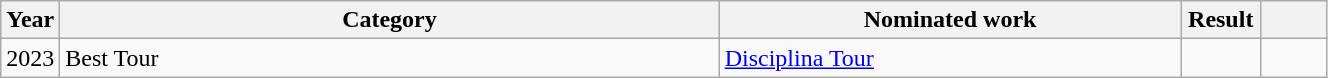<table class="wikitable plainrowheaders" style="width:70%;">
<tr>
<th scope="col" style="width:4%;">Year</th>
<th scope="col" style="width:50%;">Category</th>
<th scope="col" style="width:35%;">Nominated work</th>
<th scope="col" style="width:6%;">Result</th>
<th scope="col" style="width:6%;"></th>
</tr>
<tr>
<td align=center>2023</td>
<td>Best Tour</td>
<td><a href='#'>Disciplina Tour</a></td>
<td></td>
<td align=center></td>
</tr>
</table>
